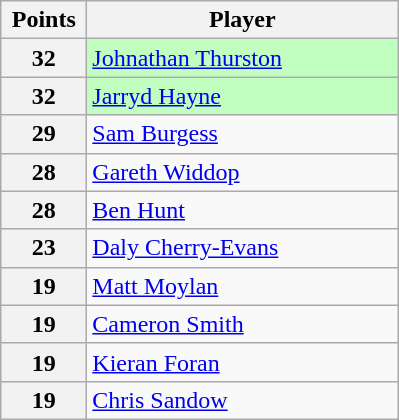<table class="wikitable" style="text-align:left;">
<tr>
<th width=50>Points</th>
<th width=200>Player</th>
</tr>
<tr>
<th>32</th>
<td style="background:#C0FFC0"> <a href='#'>Johnathan Thurston</a></td>
</tr>
<tr>
<th>32</th>
<td style="background:#C0FFC0"> <a href='#'>Jarryd Hayne</a></td>
</tr>
<tr>
<th>29</th>
<td> <a href='#'>Sam Burgess</a></td>
</tr>
<tr>
<th>28</th>
<td> <a href='#'>Gareth Widdop</a></td>
</tr>
<tr>
<th>28</th>
<td> <a href='#'>Ben Hunt</a></td>
</tr>
<tr>
<th>23</th>
<td> <a href='#'>Daly Cherry-Evans</a></td>
</tr>
<tr>
<th>19</th>
<td> <a href='#'>Matt Moylan</a></td>
</tr>
<tr>
<th>19</th>
<td> <a href='#'>Cameron Smith</a></td>
</tr>
<tr>
<th>19</th>
<td> <a href='#'>Kieran Foran</a></td>
</tr>
<tr>
<th>19</th>
<td> <a href='#'>Chris Sandow</a></td>
</tr>
</table>
